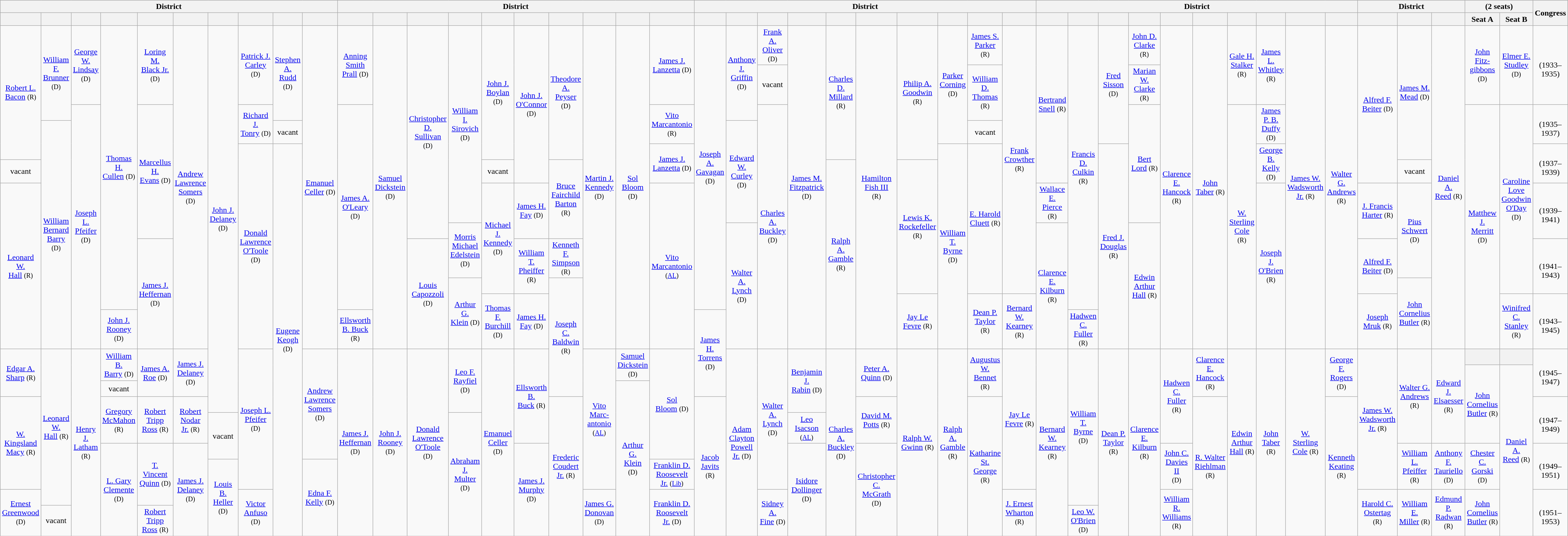<table class=wikitable style="text-align:center">
<tr>
<th colspan=10>District</th>
<th colspan=10>District</th>
<th colspan=10>District</th>
<th colspan=10>District</th>
<th colspan=3>District</th>
<th colspan=2> (2 seats)</th>
<th rowspan=2>Congress</th>
</tr>
<tr>
<th></th>
<th></th>
<th></th>
<th></th>
<th></th>
<th></th>
<th></th>
<th></th>
<th></th>
<th></th>
<th></th>
<th></th>
<th></th>
<th></th>
<th></th>
<th></th>
<th></th>
<th></th>
<th></th>
<th></th>
<th></th>
<th></th>
<th></th>
<th></th>
<th></th>
<th></th>
<th></th>
<th></th>
<th></th>
<th></th>
<th></th>
<th></th>
<th></th>
<th></th>
<th></th>
<th></th>
<th></th>
<th></th>
<th></th>
<th></th>
<th></th>
<th></th>
<th></th>
<th>Seat A</th>
<th>Seat B</th>
</tr>
<tr style="height:2em">
<td rowspan=5 ><a href='#'>Robert L.<br>Bacon</a> <small>(R)</small></td>
<td rowspan=3 ><a href='#'>William<br>F.<br>Brunner</a><br><small>(D)</small></td>
<td rowspan=2 ><a href='#'>George<br>W.<br>Lindsay</a><br><small>(D)</small></td>
<td rowspan=11 ><a href='#'>Thomas H.<br>Cullen</a> <small>(D)</small></td>
<td rowspan=2 ><a href='#'>Loring M.<br>Black Jr.</a><br><small>(D)</small></td>
<td rowspan=12 ><a href='#'>Andrew<br>Lawrence<br>Somers</a><br><small>(D)</small></td>
<td rowspan="16" ><a href='#'>John J.<br>Delaney</a><br><small>(D)</small></td>
<td rowspan=2 ><a href='#'>Patrick J.<br>Carley</a><br><small>(D)</small></td>
<td rowspan=3 ><a href='#'>Stephen<br>A. Rudd</a><br><small>(D)</small></td>
<td rowspan=12 ><a href='#'>Emanuel<br>Celler</a> <small>(D)</small></td>
<td rowspan=2 ><a href='#'>Anning<br>Smith<br>Prall</a> <small>(D)</small></td>
<td rowspan=12 ><a href='#'>Samuel<br>Dickstein</a><br><small>(D)</small></td>
<td rowspan=8 ><a href='#'>Christopher<br>D.<br>Sullivan</a><br><small>(D)</small></td>
<td rowspan=7 ><a href='#'>William I.<br>Sirovich</a><br><small>(D)</small></td>
<td rowspan=5 ><a href='#'>John J.<br>Boylan</a><br><small>(D)</small></td>
<td rowspan=6 ><a href='#'>John J.<br>O'Connor</a><br><small>(D)</small></td>
<td rowspan=5 ><a href='#'>Theodore<br>A.<br>Peyser</a><br><small>(D)</small></td>
<td rowspan=12 ><a href='#'>Martin J.<br>Kennedy</a><br><small>(D)</small></td>
<td rowspan=12 ><a href='#'>Sol<br>Bloom</a> <small>(D)</small></td>
<td rowspan=2 ><a href='#'>James J.<br>Lanzetta</a> <small>(D)</small></td>
<td rowspan=11 ><a href='#'>Joseph<br>A.<br>Gavagan</a><br><small>(D)</small></td>
<td rowspan=3 ><a href='#'>Anthony<br>J.<br>Griffin</a><br><small>(D)</small></td>
<td><a href='#'>Frank A.<br>Oliver</a> <small>(D)</small></td>
<td rowspan=12 ><a href='#'>James M.<br>Fitzpatrick</a><br><small>(D)</small></td>
<td rowspan=5 ><a href='#'>Charles<br>D.<br>Millard</a><br><small>(R)</small></td>
<td rowspan=12 ><a href='#'>Hamilton<br>Fish III</a><br><small>(R)</small></td>
<td rowspan=5 ><a href='#'>Philip A.<br>Goodwin</a><br><small>(R)</small></td>
<td rowspan=4 ><a href='#'>Parker<br>Corning</a><br><small>(D)</small></td>
<td><a href='#'>James S.<br>Parker</a> <small>(R)</small></td>
<td rowspan=10 ><a href='#'>Frank<br>Crowther</a><br><small>(R)</small></td>
<td rowspan=6 ><a href='#'>Bertrand<br>Snell</a> <small>(R)</small></td>
<td rowspan=11 ><a href='#'>Francis D.<br>Culkin</a> <small>(R)</small></td>
<td rowspan=4 ><a href='#'>Fred<br>Sisson</a><br><small>(D)</small></td>
<td><a href='#'>John D.<br>Clarke</a> <small>(R)</small></td>
<td rowspan=12 ><a href='#'>Clarence<br>E.<br>Hancock</a><br><small>(R)</small></td>
<td rowspan=12 ><a href='#'>John<br>Taber</a> <small>(R)</small></td>
<td rowspan=2 ><a href='#'>Gale H.<br>Stalker</a><br><small>(R)</small></td>
<td rowspan=2 ><a href='#'>James L.<br>Whitley</a> <small>(R)</small></td>
<td rowspan=12 ><a href='#'>James W.<br>Wadsworth<br>Jr.</a> <small>(R)</small></td>
<td rowspan=12 ><a href='#'>Walter G.<br>Andrews</a><br><small>(R)</small></td>
<td rowspan=6 ><a href='#'>Alfred F.<br>Beiter</a> <small>(D)</small></td>
<td rowspan=5 ><a href='#'>James M.<br>Mead</a> <small>(D)</small></td>
<td rowspan=12 ><a href='#'>Daniel A.<br>Reed</a> <small>(R)</small></td>
<td rowspan=2 ><a href='#'>John<br>Fitz-<br>gibbons</a><br><small>(D)</small></td>
<td rowspan=2 ><a href='#'>Elmer E.<br>Studley</a><br><small>(D)</small></td>
<td rowspan=2><strong></strong><br>(1933–1935)</td>
</tr>
<tr style="height:2em">
<td>vacant</td>
<td rowspan=2 ><a href='#'>William D.<br>Thomas</a> <small>(R)</small></td>
<td><a href='#'>Marian W.<br>Clarke</a> <small>(R)</small></td>
</tr>
<tr style="height:2em">
<td rowspan=10 ><a href='#'>Joseph<br>L.<br>Pfeifer</a><br><small>(D)</small></td>
<td rowspan=6 ><a href='#'>Marcellus<br>H.<br>Evans</a> <small>(D)</small></td>
<td rowspan=2 ><a href='#'>Richard J.<br>Tonry</a> <small>(D)</small></td>
<td rowspan=9 ><a href='#'>James A.<br>O'Leary</a><br><small>(D)</small></td>
<td rowspan=2 ><a href='#'>Vito<br>Marcantonio</a> <small>(R)</small></td>
<td rowspan=10 ><a href='#'>Charles A.<br>Buckley</a><br><small>(D)</small></td>
<td rowspan=5 ><a href='#'>Bert<br>Lord</a> <small>(R)</small></td>
<td rowspan=10 ><a href='#'>W.<br>Sterling<br>Cole</a> <small>(R)</small></td>
<td rowspan=2 ><a href='#'>James P. B.<br>Duffy</a> <small>(D)</small></td>
<td rowspan=10 ><a href='#'>Matthew J.<br>Merritt</a> <small>(D)</small></td>
<td rowspan=8 ><a href='#'>Caroline<br>Love<br>Goodwin<br>O'Day</a> <small>(D)</small></td>
<td rowspan=2><strong></strong><br>(1935–1937)</td>
</tr>
<tr style="height:2em">
<td rowspan=9 ><a href='#'>William<br>Bernard<br>Barry</a> <small>(D)</small></td>
<td>vacant</td>
<td rowspan=4 ><a href='#'>Edward<br>W.<br>Curley</a><br><small>(D)</small></td>
<td>vacant</td>
</tr>
<tr style="height:2em">
<td rowspan=8 ><a href='#'>Donald<br>Lawrence<br>O'Toole</a><br><small>(D)</small></td>
<td rowspan="17" ><a href='#'>Eugene<br>Keogh</a><br><small>(D)</small></td>
<td rowspan=2 ><a href='#'>James J.<br>Lanzetta</a> <small>(D)</small></td>
<td rowspan=8 ><a href='#'>William<br>T.<br>Byrne</a><br><small>(D)</small></td>
<td rowspan=6 ><a href='#'>E. Harold<br>Cluett</a> <small>(R)</small></td>
<td rowspan=8 ><a href='#'>Fred J.<br>Douglas</a><br><small>(R)</small></td>
<td rowspan=2 ><a href='#'>George B.<br>Kelly</a> <small>(D)</small></td>
<td rowspan=2><strong></strong><br>(1937–1939)</td>
</tr>
<tr style="height:2em">
<td>vacant</td>
<td>vacant</td>
<td rowspan=3 ><a href='#'>Bruce<br>Fairchild<br>Barton</a> <small>(R)</small></td>
<td rowspan=7 ><a href='#'>Ralph<br>A.<br>Gamble</a><br><small>(R)</small></td>
<td rowspan=5 ><a href='#'>Lewis K.<br>Rockefeller</a><br><small>(R)</small></td>
<td>vacant</td>
</tr>
<tr style="height:2em">
<td rowspan=6 ><a href='#'>Leonard<br>W.<br>Hall</a> <small>(R)</small></td>
<td rowspan=4 ><a href='#'>Michael J.<br>Kennedy</a><br><small>(D)</small></td>
<td rowspan=2 ><a href='#'>James H.<br>Fay</a> <small>(D)</small></td>
<td rowspan=6 ><a href='#'>Vito<br>Marcantonio</a><br><small>(<a href='#'>AL</a>)</small></td>
<td><a href='#'>Wallace E.<br>Pierce</a> <small>(R)</small></td>
<td rowspan=6 ><a href='#'>Joseph J.<br>O'Brien</a> <small>(R)</small></td>
<td rowspan=2 ><a href='#'>J. Francis<br>Harter</a> <small>(R)</small></td>
<td rowspan=3 ><a href='#'>Pius<br>Schwert</a><br><small>(D)</small></td>
<td rowspan=2><strong></strong><br>(1939–1941)</td>
</tr>
<tr style="height:2em">
<td rowspan=2 ><a href='#'>Morris<br>Michael<br>Edelstein</a> <small>(D)</small></td>
<td rowspan=5 ><a href='#'>Walter<br>A.<br>Lynch</a><br><small>(D)</small></td>
<td rowspan=5 ><a href='#'>Clarence<br>E.<br>Kilburn</a><br><small>(R)</small></td>
<td rowspan=5 ><a href='#'>Edwin<br>Arthur<br>Hall</a> <small>(R)</small></td>
</tr>
<tr style="height:2em">
<td rowspan=4 ><a href='#'>James J.<br>Heffernan</a><br><small>(D)</small></td>
<td rowspan=4 ><a href='#'>Louis<br>Capozzoli</a><br><small>(D)</small></td>
<td rowspan=2 ><a href='#'>William T.<br>Pheiffer</a><br><small>(R)</small></td>
<td><a href='#'>Kenneth F.<br>Simpson</a> <small>(R)</small></td>
<td rowspan=2 ><a href='#'>Alfred F.<br>Beiter</a> <small>(D)</small></td>
<td rowspan=2><strong></strong><br>(1941–1943)</td>
</tr>
<tr style="height:2em">
<td rowspan=3 ><a href='#'>Arthur G.<br>Klein</a> <small>(D)</small></td>
<td rowspan="6" ><a href='#'>Joseph C.<br>Baldwin</a> <small>(R)</small></td>
<td rowspan=3 ><a href='#'>John<br>Cornelius<br>Butler</a> <small>(R)</small></td>
</tr>
<tr style="height:2em">
<td rowspan=2 ><a href='#'>Thomas F.<br>Burchill</a><br><small>(D)</small></td>
<td rowspan=2 ><a href='#'>James H.<br>Fay</a> <small>(D)</small></td>
<td rowspan=2 ><a href='#'>Jay Le<br>Fevre</a> <small>(R)</small></td>
<td rowspan=2 ><a href='#'>Dean P.<br>Taylor</a> <small>(R)</small></td>
<td rowspan=2 ><a href='#'>Bernard W.<br>Kearney</a> <small>(R)</small></td>
<td rowspan=2 ><a href='#'>Joseph<br>Mruk</a> <small>(R)</small></td>
<td rowspan=2 ><a href='#'>Winifred C.<br>Stanley</a> <small>(R)</small></td>
<td rowspan=2><strong></strong><br>(1943–1945)</td>
</tr>
<tr style="height:2em">
<td><a href='#'>John J.<br>Rooney</a> <small>(D)</small></td>
<td><a href='#'>Ellsworth<br>B. Buck</a> <small>(R)</small></td>
<td rowspan="4" ><a href='#'>James<br>H.<br>Torrens</a><br><small>(D)</small></td>
<td><a href='#'>Hadwen C.<br>Fuller</a> <small>(R)</small></td>
</tr>
<tr style="height:2em">
<td rowspan=3 ><a href='#'>Edgar A.<br>Sharp</a> <small>(R)</small></td>
<td rowspan=8 ><a href='#'>Leonard<br>W.<br>Hall</a> <small>(R)</small></td>
<td rowspan=9 ><a href='#'>Henry J.<br>Latham</a><br><small>(R)</small></td>
<td rowspan=2 ><a href='#'>William B.<br>Barry</a> <small>(D)</small></td>
<td rowspan=3 ><a href='#'>James A.<br>Roe</a> <small>(D)</small></td>
<td rowspan=3 ><a href='#'>James J.<br>Delaney</a><br><small>(D)</small></td>
<td rowspan=7 ><a href='#'>Joseph L.<br>Pfeifer</a><br><small>(D)</small></td>
<td rowspan=6 ><a href='#'>Andrew<br>Lawrence<br>Somers</a><br><small>(D)</small></td>
<td rowspan=9 ><a href='#'>James J.<br>Heffernan</a><br><small>(D)</small></td>
<td rowspan=9 ><a href='#'>John J.<br>Rooney</a><br><small>(D)</small></td>
<td rowspan=9 ><a href='#'>Donald<br>Lawrence<br>O'Toole</a><br><small>(D)</small></td>
<td rowspan=4 ><a href='#'>Leo F.<br>Rayfiel</a> <small>(D)</small></td>
<td rowspan=9 ><a href='#'>Emanuel<br>Celler</a> <small>(D)</small></td>
<td rowspan=5 ><a href='#'>Ellsworth<br>B.<br>Buck</a> <small>(R)</small></td>
<td rowspan=7 ><a href='#'>Vito<br>Marc-<br>antonio</a><br><small>(<a href='#'>AL</a>)</small></td>
<td rowspan=2 ><a href='#'>Samuel<br>Dickstein</a> <small>(D)</small></td>
<td rowspan=6 ><a href='#'>Sol<br>Bloom</a> <small>(D)</small></td>
<td rowspan=9 ><a href='#'>Adam<br>Clayton<br>Powell<br>Jr.</a> <small>(D)</small></td>
<td rowspan=7 ><a href='#'>Walter A.<br>Lynch</a> <small>(D)</small></td>
<td rowspan=4 ><a href='#'>Benjamin<br>J.<br>Rabin</a> <small>(D)</small></td>
<td rowspan=9 ><a href='#'>Charles<br>A.<br>Buckley</a><br><small>(D)</small></td>
<td rowspan=3 ><a href='#'>Peter A.<br>Quinn</a> <small>(D)</small></td>
<td rowspan=9 ><a href='#'>Ralph W.<br>Gwinn</a> <small>(R)</small></td>
<td rowspan=9 ><a href='#'>Ralph<br>A.<br>Gamble</a><br><small>(R)</small></td>
<td rowspan=3 ><a href='#'>Augustus<br>W.<br>Bennet</a> <small>(R)</small></td>
<td rowspan=7 ><a href='#'>Jay Le<br>Fevre</a> <small>(R)</small></td>
<td rowspan=9 ><a href='#'>Bernard<br>W.<br>Kearney</a><br><small>(R)</small></td>
<td rowspan=8 ><a href='#'>William T.<br>Byrne</a> <small>(D)</small></td>
<td rowspan=9 ><a href='#'>Dean P.<br>Taylor</a><br><small>(R)</small></td>
<td rowspan=9 ><a href='#'>Clarence<br>E.<br>Kilburn</a><br><small>(R)</small></td>
<td rowspan=5 ><a href='#'>Hadwen<br>C.<br>Fuller</a> <small>(R)</small></td>
<td rowspan=3 ><a href='#'>Clarence E.<br>Hancock</a><br><small>(R)</small></td>
<td rowspan=9 ><a href='#'>Edwin<br>Arthur<br>Hall</a> <small>(R)</small></td>
<td rowspan=9 ><a href='#'>John<br>Taber</a> <small>(R)</small></td>
<td rowspan=9 ><a href='#'>W.<br>Sterling<br>Cole</a> <small>(R)</small></td>
<td rowspan=3 ><a href='#'>George F.<br>Rogers</a><br><small>(D)</small></td>
<td rowspan=7 ><a href='#'>James W.<br>Wadsworth<br>Jr.</a> <small>(R)</small></td>
<td rowspan=5 ><a href='#'>Walter G.<br>Andrews</a><br><small>(R)</small></td>
<td rowspan=5 ><a href='#'>Edward J.<br>Elsaesser</a><br><small>(R)</small></td>
<th></th>
<th></th>
<td rowspan=3><strong></strong><br>(1945–1947)</td>
</tr>
<tr style="height:2em">
<td rowspan=4 ><a href='#'>John<br>Cornelius<br>Butler</a> <small>(R)</small></td>
<td rowspan=8 ><a href='#'>Daniel A.<br>Reed</a> <small>(R)</small></td>
</tr>
<tr style="height:2em">
<td>vacant</td>
<td rowspan=7 ><a href='#'>Arthur G.<br>Klein</a><br><small>(D)</small></td>
</tr>
<tr style="height:2em">
<td rowspan=4 ><a href='#'>W.<br>Kingsland<br>Macy</a> <small>(R)</small></td>
<td rowspan=2 ><a href='#'>Gregory<br>McMahon</a><br><small>(R)</small></td>
<td rowspan=2 ><a href='#'>Robert Tripp<br>Ross</a> <small>(R)</small></td>
<td rowspan=2 ><a href='#'>Robert<br>Nodar<br>Jr.</a> <small>(R)</small></td>
<td rowspan=6 ><a href='#'>Frederic<br>Coudert<br>Jr.</a> <small>(R)</small></td>
<td rowspan=6 ><a href='#'>Jacob<br>Javits</a> <small>(R)</small></td>
<td rowspan=2 ><a href='#'>David M.<br>Potts</a> <small>(R)</small></td>
<td rowspan=6 ><a href='#'>Katharine<br>St.<br>George</a><br><small>(R)</small></td>
<td rowspan=6 ><a href='#'>R. Walter<br>Riehlman</a><br><small>(R)</small></td>
<td rowspan=6 ><a href='#'>Kenneth<br>Keating</a><br><small>(R)</small></td>
<td rowspan=2><strong></strong><br>(1947–1949)</td>
</tr>
<tr style="height:2em">
<td rowspan=2 >vacant</td>
<td rowspan=5 ><a href='#'>Abraham J.<br>Multer</a> <small>(D)</small></td>
<td><a href='#'>Leo<br>Isacson</a> <small>(<a href='#'>AL</a>)</small></td>
</tr>
<tr style="height:2em">
<td rowspan=4 ><a href='#'>L. Gary<br>Clemente</a> <small>(D)</small></td>
<td rowspan=3 ><a href='#'>T. Vincent<br>Quinn</a> <small>(D)</small></td>
<td rowspan=4 ><a href='#'>James J.<br>Delaney</a><br><small>(D)</small></td>
<td rowspan=4 ><a href='#'>James J.<br>Murphy</a><br><small>(D)</small></td>
<td rowspan=4 ><a href='#'>Isidore<br>Dollinger</a><br><small>(D)</small></td>
<td rowspan=4 ><a href='#'>Christopher<br>C.<br>McGrath</a><br><small>(D)</small></td>
<td rowspan=2 ><a href='#'>John C.<br>Davies II</a><br><small>(D)</small></td>
<td rowspan=2 ><a href='#'>William L.<br>Pfeiffer</a> <small>(R)</small></td>
<td rowspan=2 ><a href='#'>Anthony F.<br>Tauriello</a> <small>(D)</small></td>
<td rowspan=2 ><a href='#'>Chester C.<br>Gorski</a> <small>(D)</small></td>
<td rowspan=2><strong></strong><br>(1949–1951)</td>
</tr>
<tr style="height:2em">
<td rowspan=3 ><a href='#'>Louis B.<br>Heller</a><br><small>(D)</small></td>
<td rowspan=3 ><a href='#'>Edna F.<br>Kelly</a> <small>(D)</small></td>
<td><a href='#'>Franklin D.<br>Roosevelt Jr.</a> <small>(<a href='#'>Lib</a>)</small></td>
</tr>
<tr style="height:2em">
<td rowspan=2 ><a href='#'>Ernest<br>Greenwood</a><br><small>(D)</small></td>
<td rowspan=2 ><a href='#'>Victor<br>Anfuso</a><br><small>(D)</small></td>
<td rowspan=2 ><a href='#'>James G.<br>Donovan</a><br><small>(D)</small></td>
<td rowspan=2 ><a href='#'>Franklin D.<br>Roosevelt Jr.</a> <small>(D)</small></td>
<td rowspan=2 ><a href='#'>Sidney<br>A.<br>Fine</a> <small>(D)</small></td>
<td rowspan=2 ><a href='#'>J. Ernest<br>Wharton</a><br><small>(R)</small></td>
<td rowspan=2 ><a href='#'>William R.<br>Williams</a><br><small>(R)</small></td>
<td rowspan=2 ><a href='#'>Harold C.<br>Ostertag</a><br><small>(R)</small></td>
<td rowspan=2 ><a href='#'>William E.<br>Miller</a> <small>(R)</small></td>
<td rowspan=2 ><a href='#'>Edmund P.<br>Radwan</a> <small>(R)</small></td>
<td rowspan=2 ><a href='#'>John<br>Cornelius<br>Butler</a> <small>(R)</small></td>
<td rowspan=2><strong></strong><br>(1951–1953)</td>
</tr>
<tr style="height:2em">
<td>vacant</td>
<td><a href='#'>Robert Tripp<br>Ross</a> <small>(R)</small></td>
<td><a href='#'>Leo W.<br>O'Brien</a> <small>(D)</small></td>
</tr>
</table>
